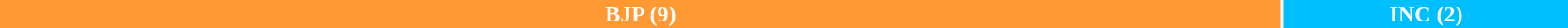<table style="width:88%; text-align:center;">
<tr style="color:white;">
<td style="background:#FF9933; width:81.8%;"><strong>BJP (9)</strong></td>
<td style="background:#00BFFF; width:18.18%;"><strong>INC (2)</strong></td>
</tr>
<tr>
</tr>
</table>
